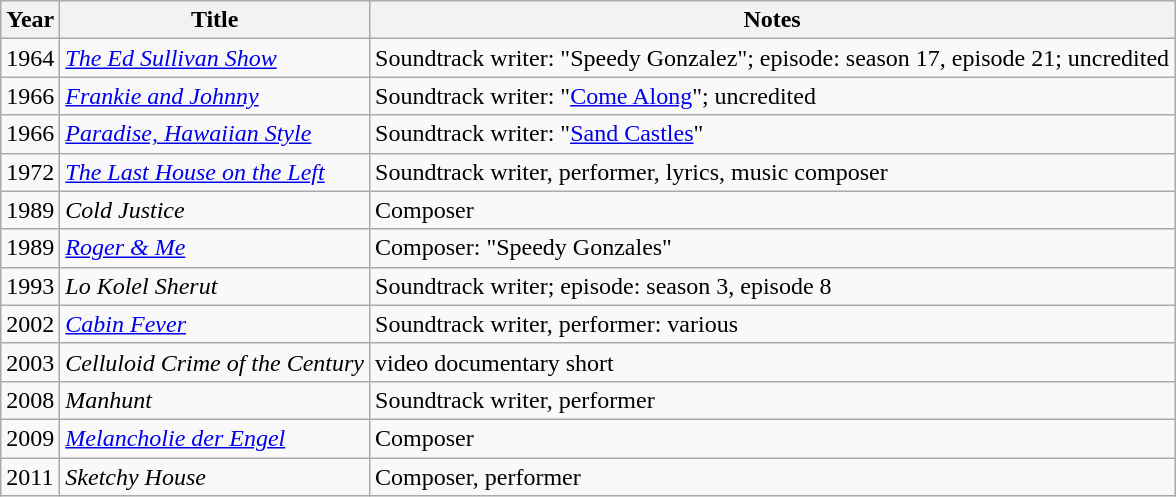<table class="wikitable sortable">
<tr>
<th>Year</th>
<th>Title</th>
<th class="unsortable">Notes</th>
</tr>
<tr>
<td>1964</td>
<td><em><a href='#'>The Ed Sullivan Show</a></em></td>
<td>Soundtrack writer: "Speedy Gonzalez"; episode: season 17, episode 21; uncredited</td>
</tr>
<tr>
<td>1966</td>
<td><em><a href='#'>Frankie and Johnny</a></em></td>
<td>Soundtrack writer: "<a href='#'>Come Along</a>"; uncredited</td>
</tr>
<tr>
<td>1966</td>
<td><em><a href='#'>Paradise, Hawaiian Style</a></em></td>
<td>Soundtrack writer: "<a href='#'>Sand Castles</a>"</td>
</tr>
<tr>
<td>1972</td>
<td><em><a href='#'>The Last House on the Left</a></em></td>
<td>Soundtrack writer, performer, lyrics, music composer</td>
</tr>
<tr>
<td>1989</td>
<td><em>Cold Justice</em></td>
<td>Composer</td>
</tr>
<tr>
<td>1989</td>
<td><em><a href='#'>Roger & Me</a></em></td>
<td>Composer: "Speedy Gonzales"</td>
</tr>
<tr>
<td>1993</td>
<td><em>Lo Kolel Sherut</em></td>
<td>Soundtrack writer; episode: season 3, episode 8</td>
</tr>
<tr>
<td>2002</td>
<td><em><a href='#'>Cabin Fever</a></em></td>
<td>Soundtrack writer, performer: various</td>
</tr>
<tr>
<td>2003</td>
<td><em>Celluloid Crime of the Century</em></td>
<td>video documentary short</td>
</tr>
<tr>
<td>2008</td>
<td><em>Manhunt</em></td>
<td>Soundtrack writer, performer</td>
</tr>
<tr>
<td>2009</td>
<td><em><a href='#'>Melancholie der Engel</a></em></td>
<td>Composer</td>
</tr>
<tr>
<td>2011</td>
<td><em>Sketchy House</em></td>
<td>Composer, performer</td>
</tr>
</table>
